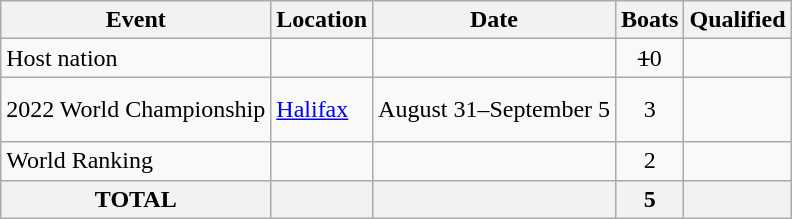<table class="wikitable">
<tr>
<th>Event</th>
<th>Location</th>
<th>Date</th>
<th>Boats</th>
<th>Qualified</th>
</tr>
<tr>
<td>Host nation</td>
<td></td>
<td></td>
<td align="center"><s>1</s>0</td>
<td></td>
</tr>
<tr>
<td>2022 World Championship</td>
<td> <a href='#'>Halifax</a></td>
<td>August 31–September 5</td>
<td align="center">3</td>
<td><br><br></td>
</tr>
<tr>
<td>World Ranking</td>
<td></td>
<td></td>
<td align="center">2</td>
<td><br></td>
</tr>
<tr>
<th>TOTAL</th>
<th></th>
<th></th>
<th>5</th>
<th></th>
</tr>
</table>
